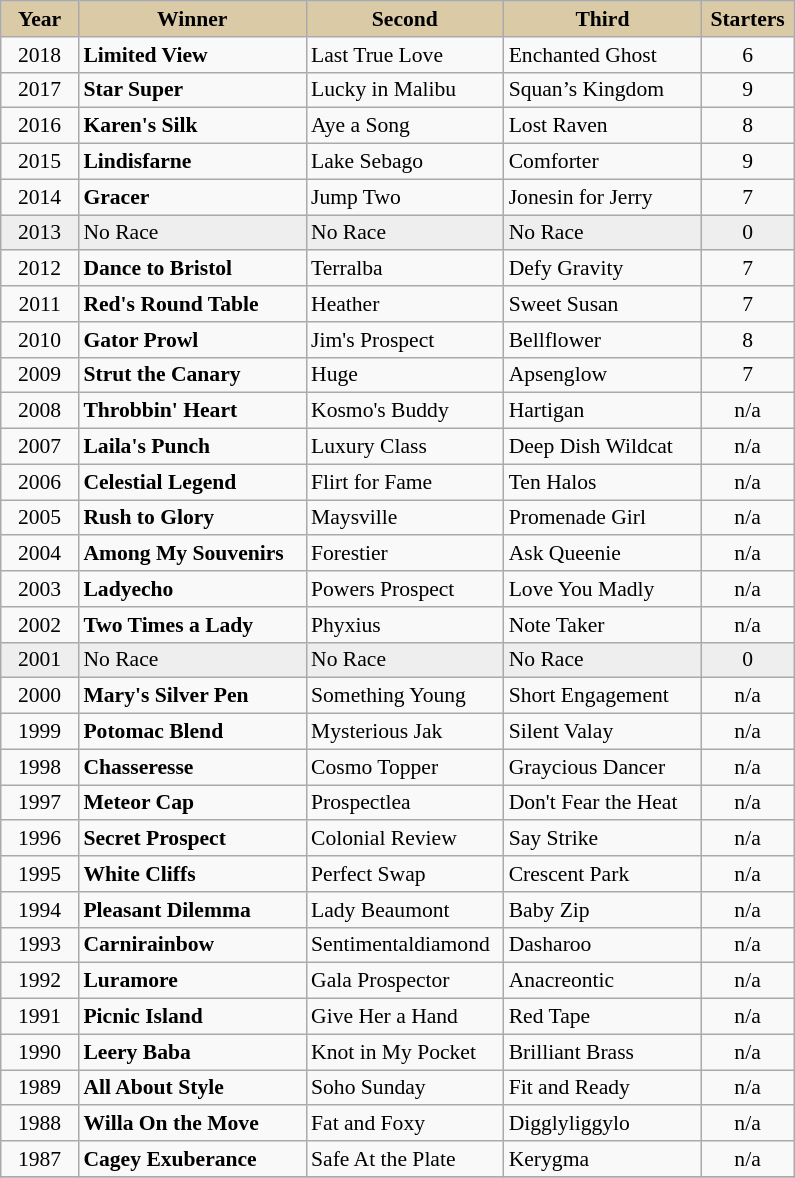<table class = "wikitable sortable" | border="1" cellpadding="0" style="border-collapse: collapse; font-size:90%">
<tr bgcolor="#DACAA5" align="center">
<td width="45px"><strong>Year</strong> <br></td>
<td width="145px"><strong>Winner</strong> <br></td>
<td width="125px"><strong>Second</strong> <br></td>
<td width="125px"><strong>Third</strong> <br></td>
<td width="55px"><strong>Starters</strong></td>
</tr>
<tr>
<td align=center>2018</td>
<td><strong>Limited View</strong></td>
<td>Last True Love</td>
<td>Enchanted Ghost</td>
<td align=center>6</td>
</tr>
<tr>
<td align=center>2017</td>
<td><strong>Star Super</strong></td>
<td>Lucky in Malibu</td>
<td>Squan’s Kingdom</td>
<td align=center>9</td>
</tr>
<tr>
<td align=center>2016</td>
<td><strong>Karen's Silk</strong></td>
<td>Aye a Song</td>
<td>Lost Raven</td>
<td align=center>8</td>
</tr>
<tr>
<td align=center>2015</td>
<td><strong>Lindisfarne</strong></td>
<td>Lake Sebago</td>
<td>Comforter</td>
<td align=center>9</td>
</tr>
<tr>
<td align=center>2014</td>
<td><strong>Gracer</strong></td>
<td>Jump Two</td>
<td>Jonesin for Jerry</td>
<td align=center>7</td>
</tr>
<tr bgcolor="#eeeeee">
<td align=center>2013</td>
<td>No Race</td>
<td>No Race</td>
<td>No Race</td>
<td align=center>0</td>
</tr>
<tr>
<td align=center>2012</td>
<td><strong>Dance to Bristol</strong></td>
<td>Terralba</td>
<td>Defy Gravity</td>
<td align=center>7</td>
</tr>
<tr>
<td align=center>2011</td>
<td><strong>Red's Round Table</strong></td>
<td>Heather</td>
<td>Sweet Susan</td>
<td align=center>7</td>
</tr>
<tr>
<td align=center>2010</td>
<td><strong>Gator Prowl</strong></td>
<td>Jim's Prospect</td>
<td>Bellflower</td>
<td align=center>8</td>
</tr>
<tr>
<td align=center>2009</td>
<td><strong>Strut the Canary</strong></td>
<td>Huge</td>
<td>Apsenglow</td>
<td align=center>7</td>
</tr>
<tr>
<td align=center>2008</td>
<td><strong>Throbbin' Heart</strong></td>
<td>Kosmo's Buddy</td>
<td>Hartigan</td>
<td align=center>n/a</td>
</tr>
<tr>
<td align=center>2007</td>
<td><strong>Laila's Punch</strong></td>
<td>Luxury Class</td>
<td>Deep Dish Wildcat</td>
<td align=center>n/a</td>
</tr>
<tr>
<td align=center>2006</td>
<td><strong>Celestial Legend</strong></td>
<td>Flirt for Fame</td>
<td>Ten Halos</td>
<td align=center>n/a</td>
</tr>
<tr>
<td align=center>2005</td>
<td><strong>Rush to Glory</strong></td>
<td>Maysville</td>
<td>Promenade Girl</td>
<td align=center>n/a</td>
</tr>
<tr>
<td align=center>2004</td>
<td><strong>Among My Souvenirs</strong></td>
<td>Forestier</td>
<td>Ask Queenie</td>
<td align=center>n/a</td>
</tr>
<tr>
<td align=center>2003</td>
<td><strong>Ladyecho</strong></td>
<td>Powers Prospect</td>
<td>Love You Madly</td>
<td align=center>n/a</td>
</tr>
<tr>
<td align=center>2002</td>
<td><strong>Two Times a Lady</strong></td>
<td>Phyxius</td>
<td>Note Taker</td>
<td align=center>n/a</td>
</tr>
<tr bgcolor="#eeeeee">
<td align=center>2001</td>
<td>No Race</td>
<td>No Race</td>
<td>No Race</td>
<td align=center>0</td>
</tr>
<tr>
<td align=center>2000</td>
<td><strong>Mary's Silver Pen</strong></td>
<td>Something Young</td>
<td>Short Engagement</td>
<td align=center>n/a</td>
</tr>
<tr>
<td align=center>1999</td>
<td><strong>Potomac Blend</strong></td>
<td>Mysterious Jak</td>
<td>Silent Valay</td>
<td align=center>n/a</td>
</tr>
<tr>
<td align=center>1998</td>
<td><strong>Chasseresse</strong></td>
<td>Cosmo Topper</td>
<td>Graycious Dancer</td>
<td align=center>n/a</td>
</tr>
<tr>
<td align=center>1997</td>
<td><strong>Meteor Cap</strong></td>
<td>Prospectlea</td>
<td>Don't Fear the Heat</td>
<td align=center>n/a</td>
</tr>
<tr>
<td align=center>1996</td>
<td><strong>Secret Prospect</strong></td>
<td>Colonial Review</td>
<td>Say Strike</td>
<td align=center>n/a</td>
</tr>
<tr>
<td align=center>1995</td>
<td><strong>White Cliffs</strong></td>
<td>Perfect Swap</td>
<td>Crescent Park</td>
<td align=center>n/a</td>
</tr>
<tr>
<td align=center>1994</td>
<td><strong>Pleasant Dilemma</strong></td>
<td>Lady Beaumont</td>
<td>Baby Zip</td>
<td align=center>n/a</td>
</tr>
<tr>
<td align=center>1993</td>
<td><strong>Carnirainbow</strong></td>
<td>Sentimentaldiamond</td>
<td>Dasharoo</td>
<td align=center>n/a</td>
</tr>
<tr>
<td align=center>1992</td>
<td><strong>Luramore</strong></td>
<td>Gala Prospector</td>
<td>Anacreontic</td>
<td align=center>n/a</td>
</tr>
<tr>
<td align=center>1991</td>
<td><strong>Picnic Island</strong></td>
<td>Give Her a Hand</td>
<td>Red Tape</td>
<td align=center>n/a</td>
</tr>
<tr>
<td align=center>1990</td>
<td><strong>Leery Baba</strong></td>
<td>Knot in My Pocket</td>
<td>Brilliant Brass</td>
<td align=center>n/a</td>
</tr>
<tr>
<td align=center>1989</td>
<td><strong>All About Style</strong></td>
<td>Soho Sunday</td>
<td>Fit and Ready</td>
<td align=center>n/a</td>
</tr>
<tr>
<td align=center>1988</td>
<td><strong>Willa On the Move</strong></td>
<td>Fat and Foxy</td>
<td>Digglyliggylo</td>
<td align=center>n/a</td>
</tr>
<tr>
<td align=center>1987</td>
<td><strong>Cagey Exuberance</strong></td>
<td>Safe At the Plate</td>
<td>Kerygma</td>
<td align=center>n/a</td>
</tr>
<tr>
</tr>
</table>
